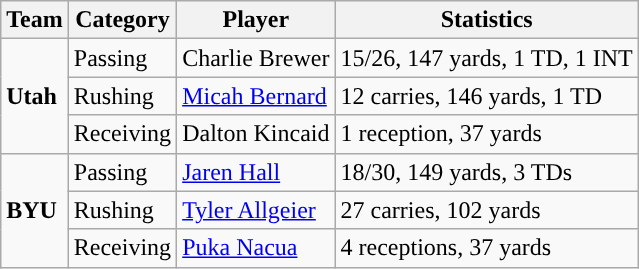<table class="wikitable" style="float: left;">
<tr>
<th>Team</th>
<th>Category</th>
<th>Player</th>
<th>Statistics</th>
</tr>
<tr>
<td rowspan=3><strong>Utah</strong></td>
<td>Passing</td>
<td>Charlie Brewer</td>
<td>15/26, 147 yards, 1 TD, 1 INT</td>
</tr>
<tr>
<td>Rushing</td>
<td><a href='#'>Micah Bernard</a></td>
<td>12 carries, 146 yards, 1 TD</td>
</tr>
<tr>
<td>Receiving</td>
<td>Dalton Kincaid</td>
<td>1 reception, 37 yards</td>
</tr>
<tr>
<td rowspan=3><strong>BYU</strong></td>
<td>Passing</td>
<td><a href='#'>Jaren Hall</a></td>
<td>18/30, 149 yards, 3 TDs</td>
</tr>
<tr>
<td>Rushing</td>
<td><a href='#'>Tyler Allgeier</a></td>
<td>27 carries, 102 yards</td>
</tr>
<tr>
<td>Receiving</td>
<td><a href='#'>Puka Nacua</a></td>
<td>4 receptions, 37 yards</td>
</tr>
</table>
